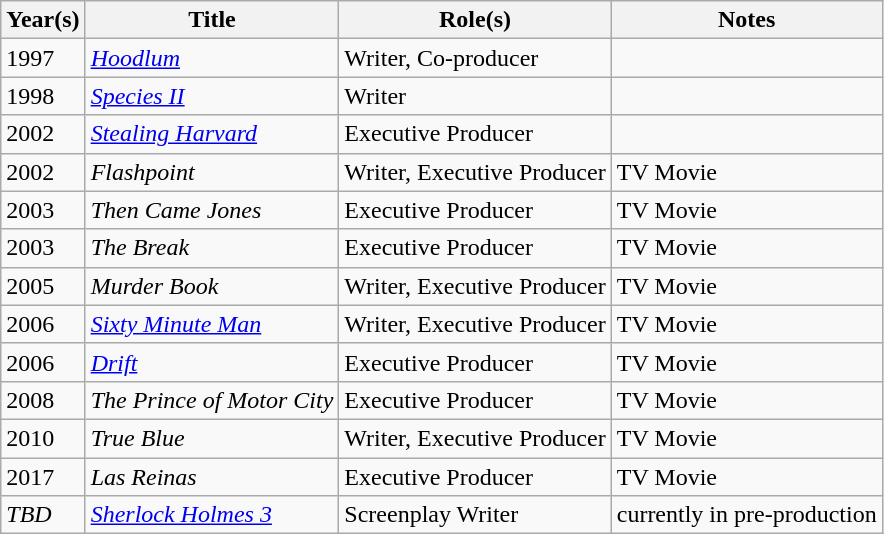<table class="wikitable sortable">
<tr>
<th>Year(s)</th>
<th>Title</th>
<th>Role(s)</th>
<th>Notes</th>
</tr>
<tr>
<td>1997</td>
<td><em><a href='#'>Hoodlum</a></em></td>
<td>Writer, Co-producer</td>
<td></td>
</tr>
<tr>
<td>1998</td>
<td><em><a href='#'>Species II</a></em></td>
<td>Writer</td>
<td></td>
</tr>
<tr>
<td>2002</td>
<td><em><a href='#'>Stealing Harvard</a></em></td>
<td>Executive Producer</td>
<td></td>
</tr>
<tr>
<td>2002</td>
<td><em>Flashpoint</em></td>
<td>Writer, Executive Producer</td>
<td>TV Movie</td>
</tr>
<tr>
<td>2003</td>
<td><em>Then Came Jones</em></td>
<td>Executive Producer</td>
<td>TV Movie</td>
</tr>
<tr>
<td>2003</td>
<td><em>The Break</em></td>
<td>Executive Producer</td>
<td>TV Movie</td>
</tr>
<tr>
<td>2005</td>
<td><em>Murder Book</em></td>
<td>Writer, Executive Producer</td>
<td>TV Movie</td>
</tr>
<tr>
<td>2006</td>
<td><em><a href='#'>Sixty Minute Man</a></em></td>
<td>Writer, Executive Producer</td>
<td>TV Movie</td>
</tr>
<tr>
<td>2006</td>
<td><em><a href='#'>Drift</a></em></td>
<td>Executive Producer</td>
<td>TV Movie</td>
</tr>
<tr>
<td>2008</td>
<td><em>The Prince of Motor City</em></td>
<td>Executive Producer</td>
<td>TV Movie</td>
</tr>
<tr>
<td>2010</td>
<td><em>True Blue</em></td>
<td>Writer, Executive Producer</td>
<td>TV Movie</td>
</tr>
<tr>
<td>2017</td>
<td><em>Las Reinas</em></td>
<td>Executive Producer</td>
<td>TV Movie</td>
</tr>
<tr>
<td><em>TBD</em></td>
<td><em><a href='#'>Sherlock Holmes 3</a></td>
<td>Screenplay Writer</td>
<td>currently in pre-production</td>
</tr>
</table>
